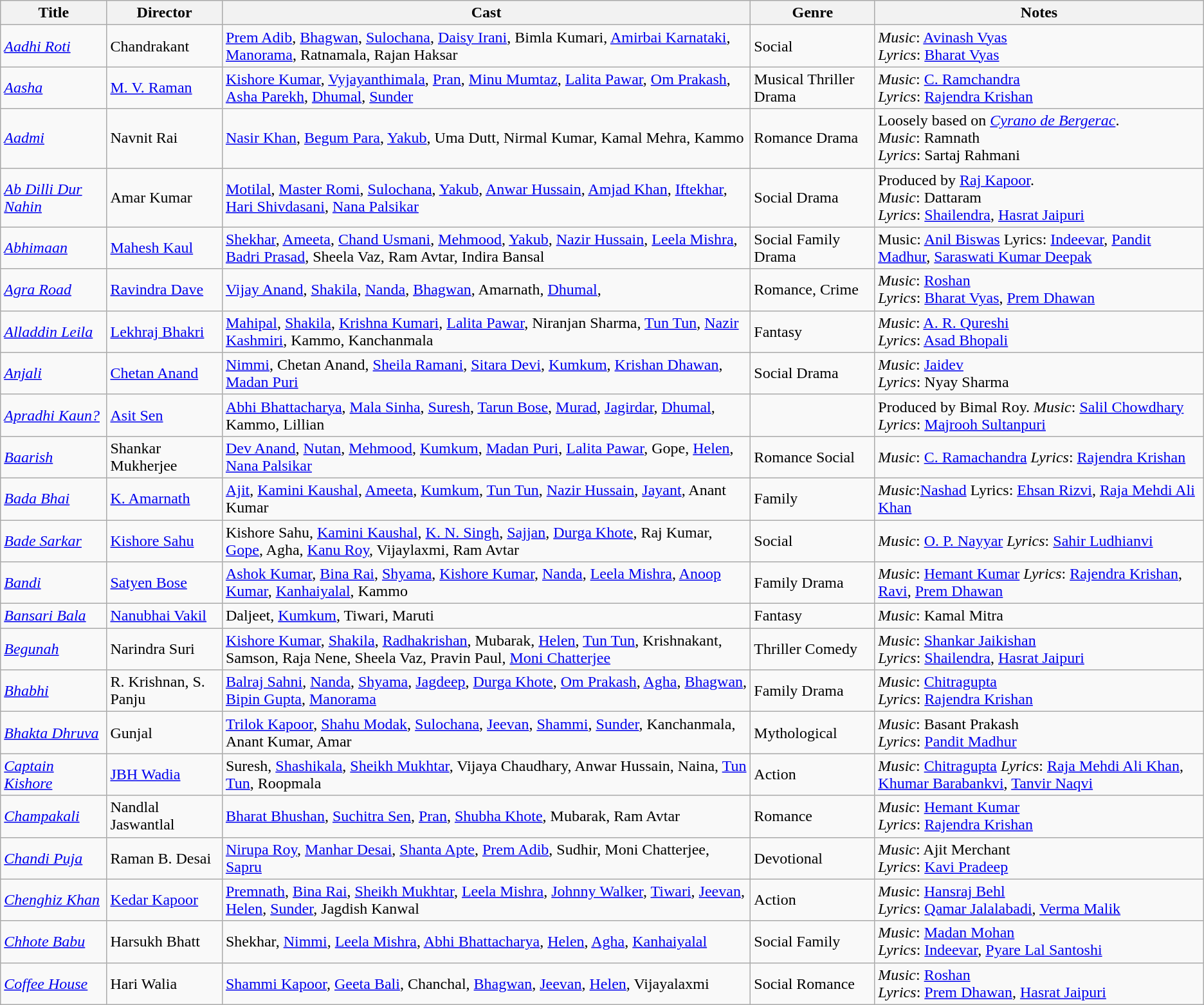<table class="wikitable">
<tr>
<th>Title</th>
<th>Director</th>
<th>Cast</th>
<th>Genre</th>
<th>Notes</th>
</tr>
<tr>
<td><em><a href='#'>Aadhi Roti</a></em></td>
<td>Chandrakant</td>
<td><a href='#'>Prem Adib</a>, <a href='#'>Bhagwan</a>, <a href='#'>Sulochana</a>, <a href='#'>Daisy Irani</a>, Bimla Kumari, <a href='#'>Amirbai Karnataki</a>, <a href='#'>Manorama</a>, Ratnamala, Rajan Haksar</td>
<td>Social</td>
<td><em>Music</em>: <a href='#'>Avinash Vyas</a><br><em>Lyrics</em>: <a href='#'>Bharat Vyas</a></td>
</tr>
<tr>
<td><em><a href='#'>Aasha</a></em></td>
<td><a href='#'>M. V. Raman</a></td>
<td><a href='#'>Kishore Kumar</a>, <a href='#'>Vyjayanthimala</a>, <a href='#'>Pran</a>, <a href='#'>Minu Mumtaz</a>, <a href='#'>Lalita Pawar</a>, <a href='#'>Om Prakash</a>, <a href='#'>Asha Parekh</a>, <a href='#'>Dhumal</a>, <a href='#'>Sunder</a></td>
<td>Musical Thriller Drama</td>
<td><em>Music</em>: <a href='#'>C. Ramchandra</a><br><em>Lyrics</em>: <a href='#'>Rajendra Krishan</a></td>
</tr>
<tr>
<td><em><a href='#'>Aadmi</a></em></td>
<td>Navnit Rai</td>
<td><a href='#'>Nasir Khan</a>, <a href='#'>Begum Para</a>, <a href='#'>Yakub</a>, Uma Dutt, Nirmal Kumar, Kamal Mehra, Kammo</td>
<td>Romance Drama</td>
<td>Loosely based on <em><a href='#'>Cyrano de Bergerac</a></em>.<br><em>Music</em>: Ramnath<br><em>Lyrics</em>: Sartaj Rahmani</td>
</tr>
<tr>
<td><em><a href='#'>Ab Dilli Dur Nahin</a></em></td>
<td>Amar Kumar</td>
<td><a href='#'>Motilal</a>, <a href='#'>Master Romi</a>, <a href='#'>Sulochana</a>, <a href='#'>Yakub</a>, <a href='#'>Anwar Hussain</a>, <a href='#'>Amjad Khan</a>, <a href='#'>Iftekhar</a>, <a href='#'>Hari Shivdasani</a>, <a href='#'>Nana Palsikar</a></td>
<td>Social Drama</td>
<td>Produced by <a href='#'>Raj Kapoor</a>.<br><em>Music</em>: Dattaram<br><em>Lyrics</em>: <a href='#'>Shailendra</a>, <a href='#'>Hasrat Jaipuri</a></td>
</tr>
<tr>
<td><em><a href='#'>Abhimaan</a></em></td>
<td><a href='#'>Mahesh Kaul</a></td>
<td><a href='#'>Shekhar</a>, <a href='#'>Ameeta</a>, <a href='#'>Chand Usmani</a>, <a href='#'>Mehmood</a>, <a href='#'>Yakub</a>, <a href='#'>Nazir Hussain</a>, <a href='#'>Leela Mishra</a>, <a href='#'>Badri Prasad</a>, Sheela Vaz, Ram Avtar, Indira Bansal</td>
<td>Social Family Drama</td>
<td>Music: <a href='#'>Anil Biswas</a> Lyrics: <a href='#'>Indeevar</a>, <a href='#'>Pandit Madhur</a>, <a href='#'>Saraswati Kumar Deepak</a></td>
</tr>
<tr>
<td><em><a href='#'>Agra Road</a></em></td>
<td><a href='#'>Ravindra Dave</a></td>
<td><a href='#'>Vijay Anand</a>, <a href='#'>Shakila</a>, <a href='#'>Nanda</a>, <a href='#'>Bhagwan</a>, Amarnath, <a href='#'>Dhumal</a>,</td>
<td>Romance, Crime</td>
<td><em>Music</em>: <a href='#'>Roshan</a><br><em>Lyrics</em>: <a href='#'>Bharat Vyas</a>, <a href='#'>Prem Dhawan</a></td>
</tr>
<tr>
<td><em><a href='#'>Alladdin Leila</a></em></td>
<td><a href='#'>Lekhraj Bhakri</a></td>
<td><a href='#'>Mahipal</a>, <a href='#'>Shakila</a>, <a href='#'>Krishna Kumari</a>, <a href='#'>Lalita Pawar</a>, Niranjan Sharma, <a href='#'>Tun Tun</a>, <a href='#'>Nazir Kashmiri</a>, Kammo, Kanchanmala</td>
<td>Fantasy</td>
<td><em>Music</em>: <a href='#'>A. R. Qureshi</a><br><em>Lyrics</em>: <a href='#'>Asad Bhopali</a></td>
</tr>
<tr>
<td><em><a href='#'>Anjali</a></em></td>
<td><a href='#'>Chetan Anand</a></td>
<td><a href='#'>Nimmi</a>, Chetan Anand, <a href='#'>Sheila Ramani</a>, <a href='#'>Sitara Devi</a>, <a href='#'>Kumkum</a>, <a href='#'>Krishan Dhawan</a>, <a href='#'>Madan Puri</a></td>
<td>Social Drama</td>
<td><em>Music</em>: <a href='#'>Jaidev</a><br><em>Lyrics</em>: Nyay Sharma</td>
</tr>
<tr>
<td><em><a href='#'>Apradhi Kaun?</a></em></td>
<td><a href='#'>Asit Sen</a></td>
<td><a href='#'>Abhi Bhattacharya</a>, <a href='#'>Mala Sinha</a>, <a href='#'>Suresh</a>, <a href='#'>Tarun Bose</a>, <a href='#'>Murad</a>, <a href='#'>Jagirdar</a>, <a href='#'>Dhumal</a>, Kammo, Lillian</td>
<td></td>
<td>Produced by Bimal Roy. <em>Music</em>: <a href='#'>Salil Chowdhary</a>  <em>Lyrics</em>: <a href='#'>Majrooh Sultanpuri</a></td>
</tr>
<tr>
<td><em><a href='#'>Baarish</a></em></td>
<td>Shankar Mukherjee</td>
<td><a href='#'>Dev Anand</a>, <a href='#'>Nutan</a>, <a href='#'>Mehmood</a>, <a href='#'>Kumkum</a>, <a href='#'>Madan Puri</a>, <a href='#'>Lalita Pawar</a>, Gope, <a href='#'>Helen</a>, <a href='#'>Nana Palsikar</a></td>
<td>Romance Social</td>
<td><em>Music</em>: <a href='#'>C. Ramachandra</a> <em>Lyrics</em>: <a href='#'>Rajendra Krishan</a></td>
</tr>
<tr>
<td><em><a href='#'>Bada Bhai</a></em></td>
<td><a href='#'>K. Amarnath</a></td>
<td><a href='#'>Ajit</a>, <a href='#'>Kamini Kaushal</a>, <a href='#'>Ameeta</a>, <a href='#'>Kumkum</a>, <a href='#'>Tun Tun</a>, <a href='#'>Nazir Hussain</a>, <a href='#'>Jayant</a>, Anant Kumar</td>
<td>Family</td>
<td><em>Music</em>:<a href='#'>Nashad</a> Lyrics: <a href='#'>Ehsan Rizvi</a>, <a href='#'>Raja Mehdi Ali Khan</a></td>
</tr>
<tr>
<td><em><a href='#'>Bade Sarkar</a></em></td>
<td><a href='#'>Kishore Sahu</a></td>
<td>Kishore Sahu, <a href='#'>Kamini Kaushal</a>, <a href='#'>K. N. Singh</a>, <a href='#'>Sajjan</a>, <a href='#'>Durga Khote</a>, Raj Kumar, <a href='#'>Gope</a>, Agha, <a href='#'>Kanu Roy</a>, Vijaylaxmi, Ram Avtar</td>
<td>Social</td>
<td><em>Music</em>: <a href='#'>O. P. Nayyar</a> <em>Lyrics</em>: <a href='#'>Sahir Ludhianvi</a></td>
</tr>
<tr>
<td><em><a href='#'>Bandi</a></em></td>
<td><a href='#'>Satyen Bose</a></td>
<td><a href='#'>Ashok Kumar</a>, <a href='#'>Bina Rai</a>, <a href='#'>Shyama</a>, <a href='#'>Kishore Kumar</a>, <a href='#'>Nanda</a>, <a href='#'>Leela Mishra</a>, <a href='#'>Anoop Kumar</a>, <a href='#'>Kanhaiyalal</a>, Kammo</td>
<td>Family Drama</td>
<td><em>Music</em>: <a href='#'>Hemant Kumar</a> <em>Lyrics</em>: <a href='#'>Rajendra Krishan</a>, <a href='#'>Ravi</a>, <a href='#'>Prem Dhawan</a></td>
</tr>
<tr>
<td><em><a href='#'>Bansari Bala</a></em></td>
<td><a href='#'>Nanubhai Vakil</a></td>
<td>Daljeet, <a href='#'>Kumkum</a>, Tiwari, Maruti</td>
<td>Fantasy</td>
<td><em>Music</em>: Kamal Mitra</td>
</tr>
<tr>
<td><em><a href='#'>Begunah</a></em></td>
<td>Narindra Suri</td>
<td><a href='#'>Kishore Kumar</a>, <a href='#'>Shakila</a>, <a href='#'>Radhakrishan</a>, Mubarak, <a href='#'>Helen</a>, <a href='#'>Tun Tun</a>, Krishnakant, Samson, Raja Nene, Sheela Vaz, Pravin Paul, <a href='#'>Moni Chatterjee</a></td>
<td>Thriller Comedy</td>
<td><em>Music</em>: <a href='#'>Shankar Jaikishan</a><br><em>Lyrics</em>: <a href='#'>Shailendra</a>, <a href='#'>Hasrat Jaipuri</a></td>
</tr>
<tr>
<td><em><a href='#'>Bhabhi</a></em></td>
<td>R. Krishnan, S. Panju</td>
<td><a href='#'>Balraj Sahni</a>, <a href='#'>Nanda</a>, <a href='#'>Shyama</a>, <a href='#'>Jagdeep</a>, <a href='#'>Durga Khote</a>, <a href='#'>Om Prakash</a>, <a href='#'>Agha</a>, <a href='#'>Bhagwan</a>, <a href='#'>Bipin Gupta</a>, <a href='#'>Manorama</a></td>
<td>Family Drama</td>
<td><em>Music</em>: <a href='#'>Chitragupta</a><br><em>Lyrics</em>: <a href='#'>Rajendra Krishan</a></td>
</tr>
<tr>
<td><em><a href='#'>Bhakta Dhruva</a></em></td>
<td>Gunjal</td>
<td><a href='#'>Trilok Kapoor</a>, <a href='#'>Shahu Modak</a>, <a href='#'>Sulochana</a>, <a href='#'>Jeevan</a>, <a href='#'>Shammi</a>, <a href='#'>Sunder</a>, Kanchanmala, Anant Kumar, Amar</td>
<td>Mythological</td>
<td><em>Music</em>: Basant Prakash<br><em>Lyrics</em>: <a href='#'>Pandit Madhur</a></td>
</tr>
<tr>
<td><em><a href='#'>Captain Kishore</a></em></td>
<td><a href='#'>JBH Wadia</a></td>
<td>Suresh, <a href='#'>Shashikala</a>, <a href='#'>Sheikh Mukhtar</a>, Vijaya Chaudhary, Anwar Hussain, Naina, <a href='#'>Tun Tun</a>, Roopmala</td>
<td>Action</td>
<td><em>Music</em>: <a href='#'>Chitragupta</a> <em>Lyrics</em>: <a href='#'>Raja Mehdi Ali Khan</a>, <a href='#'>Khumar Barabankvi</a>, <a href='#'>Tanvir Naqvi</a></td>
</tr>
<tr>
<td><em><a href='#'>Champakali</a></em></td>
<td>Nandlal Jaswantlal</td>
<td><a href='#'>Bharat Bhushan</a>, <a href='#'>Suchitra Sen</a>, <a href='#'>Pran</a>, <a href='#'>Shubha Khote</a>, Mubarak, Ram Avtar</td>
<td>Romance</td>
<td><em>Music</em>: <a href='#'>Hemant Kumar</a><br><em>Lyrics</em>: <a href='#'>Rajendra Krishan</a></td>
</tr>
<tr>
<td><em><a href='#'>Chandi Puja</a></em></td>
<td>Raman B. Desai</td>
<td><a href='#'>Nirupa Roy</a>, <a href='#'>Manhar Desai</a>, <a href='#'>Shanta Apte</a>, <a href='#'>Prem Adib</a>, Sudhir, Moni Chatterjee, <a href='#'>Sapru</a></td>
<td>Devotional</td>
<td><em>Music</em>: Ajit Merchant<br><em>Lyrics</em>: <a href='#'>Kavi Pradeep</a></td>
</tr>
<tr>
<td><em><a href='#'>Chenghiz Khan</a></em></td>
<td><a href='#'>Kedar Kapoor</a></td>
<td><a href='#'>Premnath</a>, <a href='#'>Bina Rai</a>, <a href='#'>Sheikh Mukhtar</a>, <a href='#'>Leela Mishra</a>, <a href='#'>Johnny Walker</a>, <a href='#'>Tiwari</a>, <a href='#'>Jeevan</a>, <a href='#'>Helen</a>, <a href='#'>Sunder</a>, Jagdish Kanwal</td>
<td>Action</td>
<td><em>Music</em>: <a href='#'>Hansraj Behl</a><br><em>Lyrics</em>: <a href='#'>Qamar Jalalabadi</a>, <a href='#'>Verma Malik</a></td>
</tr>
<tr>
<td><em><a href='#'>Chhote Babu</a></em></td>
<td>Harsukh Bhatt</td>
<td>Shekhar, <a href='#'>Nimmi</a>, <a href='#'>Leela Mishra</a>, <a href='#'>Abhi Bhattacharya</a>, <a href='#'>Helen</a>, <a href='#'>Agha</a>, <a href='#'>Kanhaiyalal</a></td>
<td>Social Family</td>
<td><em>Music</em>: <a href='#'>Madan Mohan</a><br><em>Lyrics</em>: <a href='#'>Indeevar</a>, <a href='#'>Pyare Lal Santoshi</a></td>
</tr>
<tr>
<td><em><a href='#'>Coffee House</a></em></td>
<td>Hari Walia</td>
<td><a href='#'>Shammi Kapoor</a>, <a href='#'>Geeta Bali</a>, Chanchal, <a href='#'>Bhagwan</a>, <a href='#'>Jeevan</a>, <a href='#'>Helen</a>, Vijayalaxmi</td>
<td>Social Romance</td>
<td><em>Music</em>: <a href='#'>Roshan</a><br><em>Lyrics</em>: <a href='#'>Prem Dhawan</a>, <a href='#'>Hasrat Jaipuri</a></td>
</tr>
</table>
